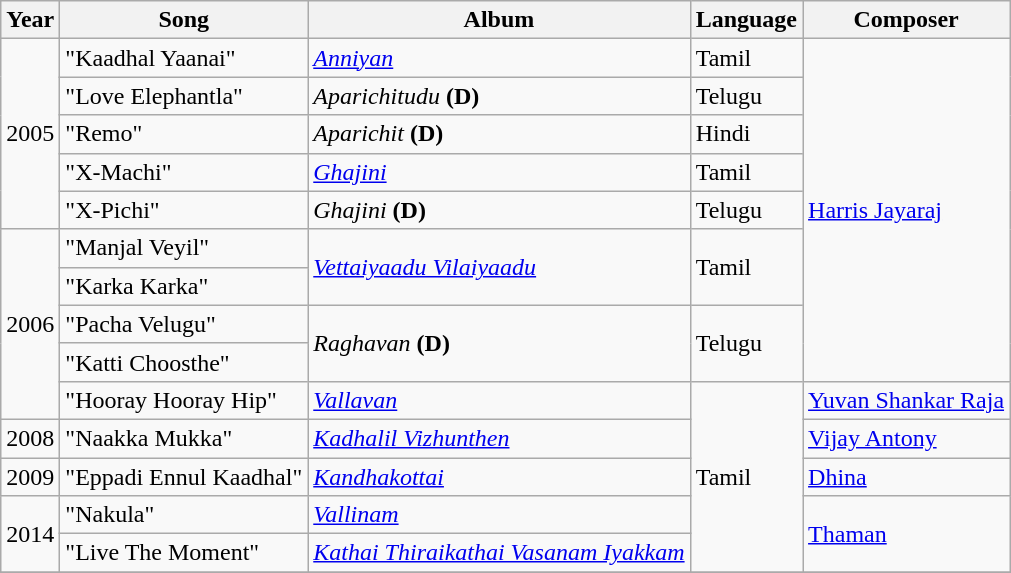<table class="wikitable sortable">
<tr>
<th>Year</th>
<th>Song</th>
<th>Album</th>
<th>Language</th>
<th>Composer</th>
</tr>
<tr>
<td rowspan="5">2005</td>
<td>"Kaadhal Yaanai"</td>
<td><em><a href='#'>Anniyan</a></em></td>
<td>Tamil</td>
<td rowspan="9"><a href='#'>Harris Jayaraj</a></td>
</tr>
<tr>
<td>"Love Elephantla"</td>
<td><em>Aparichitudu</em> <strong>(D)</strong></td>
<td>Telugu</td>
</tr>
<tr>
<td>"Remo"</td>
<td><em>Aparichit</em> <strong>(D)</strong></td>
<td>Hindi</td>
</tr>
<tr>
<td>"X-Machi"</td>
<td><em><a href='#'>Ghajini</a></em></td>
<td>Tamil</td>
</tr>
<tr>
<td>"X-Pichi"</td>
<td><em>Ghajini</em> <strong>(D)</strong></td>
<td>Telugu</td>
</tr>
<tr>
<td rowspan="5">2006</td>
<td>"Manjal Veyil"</td>
<td rowspan="2"><em><a href='#'>Vettaiyaadu Vilaiyaadu</a></em></td>
<td rowspan="2">Tamil</td>
</tr>
<tr>
<td>"Karka Karka"</td>
</tr>
<tr>
<td>"Pacha Velugu"</td>
<td rowspan="2"><em>Raghavan</em> <strong>(D)</strong></td>
<td rowspan="2">Telugu</td>
</tr>
<tr>
<td>"Katti Choosthe"</td>
</tr>
<tr>
<td>"Hooray Hooray Hip"</td>
<td><em><a href='#'>Vallavan</a></em></td>
<td rowspan="5">Tamil</td>
<td><a href='#'>Yuvan Shankar Raja</a></td>
</tr>
<tr>
<td>2008</td>
<td>"Naakka Mukka"</td>
<td><em><a href='#'>Kadhalil Vizhunthen</a></em></td>
<td><a href='#'>Vijay Antony</a></td>
</tr>
<tr>
<td>2009</td>
<td>"Eppadi Ennul Kaadhal"</td>
<td><em><a href='#'>Kandhakottai</a></em></td>
<td><a href='#'>Dhina</a></td>
</tr>
<tr>
<td rowspan="2">2014</td>
<td>"Nakula"</td>
<td><em><a href='#'>Vallinam</a></em></td>
<td rowspan="2"><a href='#'>Thaman</a></td>
</tr>
<tr>
<td>"Live The Moment"</td>
<td><em><a href='#'>Kathai Thiraikathai Vasanam Iyakkam</a></em></td>
</tr>
<tr>
</tr>
</table>
